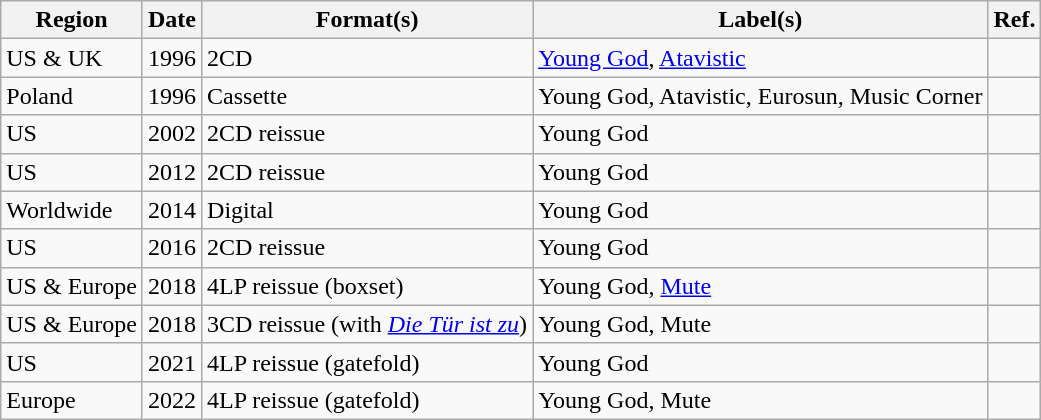<table class="wikitable">
<tr>
<th><strong>Region</strong></th>
<th>Date</th>
<th>Format(s)</th>
<th>Label(s)</th>
<th>Ref.</th>
</tr>
<tr>
<td>US & UK</td>
<td>1996</td>
<td>2CD</td>
<td><a href='#'>Young God</a>, <a href='#'>Atavistic</a></td>
<td></td>
</tr>
<tr>
<td>Poland</td>
<td>1996</td>
<td>Cassette</td>
<td>Young God, Atavistic, Eurosun, Music Corner</td>
<td></td>
</tr>
<tr>
<td>US</td>
<td>2002</td>
<td>2CD reissue</td>
<td>Young God</td>
<td></td>
</tr>
<tr>
<td>US</td>
<td>2012</td>
<td>2CD reissue</td>
<td>Young God</td>
<td></td>
</tr>
<tr>
<td>Worldwide</td>
<td>2014</td>
<td>Digital</td>
<td>Young God</td>
<td></td>
</tr>
<tr>
<td>US</td>
<td>2016</td>
<td>2CD reissue</td>
<td>Young God</td>
<td></td>
</tr>
<tr>
<td>US & Europe</td>
<td>2018</td>
<td>4LP reissue (boxset)</td>
<td>Young God, <a href='#'>Mute</a></td>
<td></td>
</tr>
<tr>
<td>US & Europe</td>
<td>2018</td>
<td>3CD reissue (with <em><a href='#'>Die Tür ist zu</a></em>)</td>
<td>Young God, Mute</td>
<td></td>
</tr>
<tr>
<td>US</td>
<td>2021</td>
<td>4LP reissue (gatefold)</td>
<td>Young God</td>
<td></td>
</tr>
<tr>
<td>Europe</td>
<td>2022</td>
<td>4LP reissue (gatefold)</td>
<td>Young God, Mute</td>
<td></td>
</tr>
</table>
